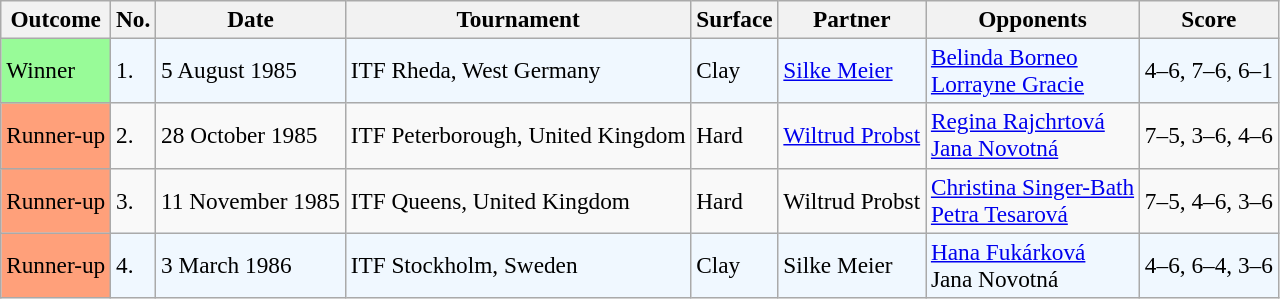<table class="sortable wikitable" style="font-size:97%">
<tr>
<th>Outcome</th>
<th>No.</th>
<th>Date</th>
<th>Tournament</th>
<th>Surface</th>
<th>Partner</th>
<th>Opponents</th>
<th class="unsortable">Score</th>
</tr>
<tr style="background:#f0f8ff;">
<td style="background:#98fb98;">Winner</td>
<td>1.</td>
<td>5 August 1985</td>
<td>ITF Rheda, West Germany</td>
<td>Clay</td>
<td> <a href='#'>Silke Meier</a></td>
<td> <a href='#'>Belinda Borneo</a> <br>  <a href='#'>Lorrayne Gracie</a></td>
<td>4–6, 7–6, 6–1</td>
</tr>
<tr>
<td style="background:#ffa07a;">Runner-up</td>
<td>2.</td>
<td>28 October 1985</td>
<td>ITF Peterborough, United Kingdom</td>
<td>Hard</td>
<td> <a href='#'>Wiltrud Probst</a></td>
<td> <a href='#'>Regina Rajchrtová</a> <br>  <a href='#'>Jana Novotná</a></td>
<td>7–5, 3–6, 4–6</td>
</tr>
<tr>
<td style="background:#ffa07a;">Runner-up</td>
<td>3.</td>
<td>11 November 1985</td>
<td>ITF Queens, United Kingdom</td>
<td>Hard</td>
<td> Wiltrud Probst</td>
<td> <a href='#'>Christina Singer-Bath</a> <br>  <a href='#'>Petra Tesarová</a></td>
<td>7–5, 4–6, 3–6</td>
</tr>
<tr style="background:#f0f8ff;">
<td style="background:#ffa07a;">Runner-up</td>
<td>4.</td>
<td>3 March 1986</td>
<td>ITF Stockholm, Sweden</td>
<td>Clay</td>
<td> Silke Meier</td>
<td> <a href='#'>Hana Fukárková</a> <br>  Jana Novotná</td>
<td>4–6, 6–4, 3–6</td>
</tr>
</table>
